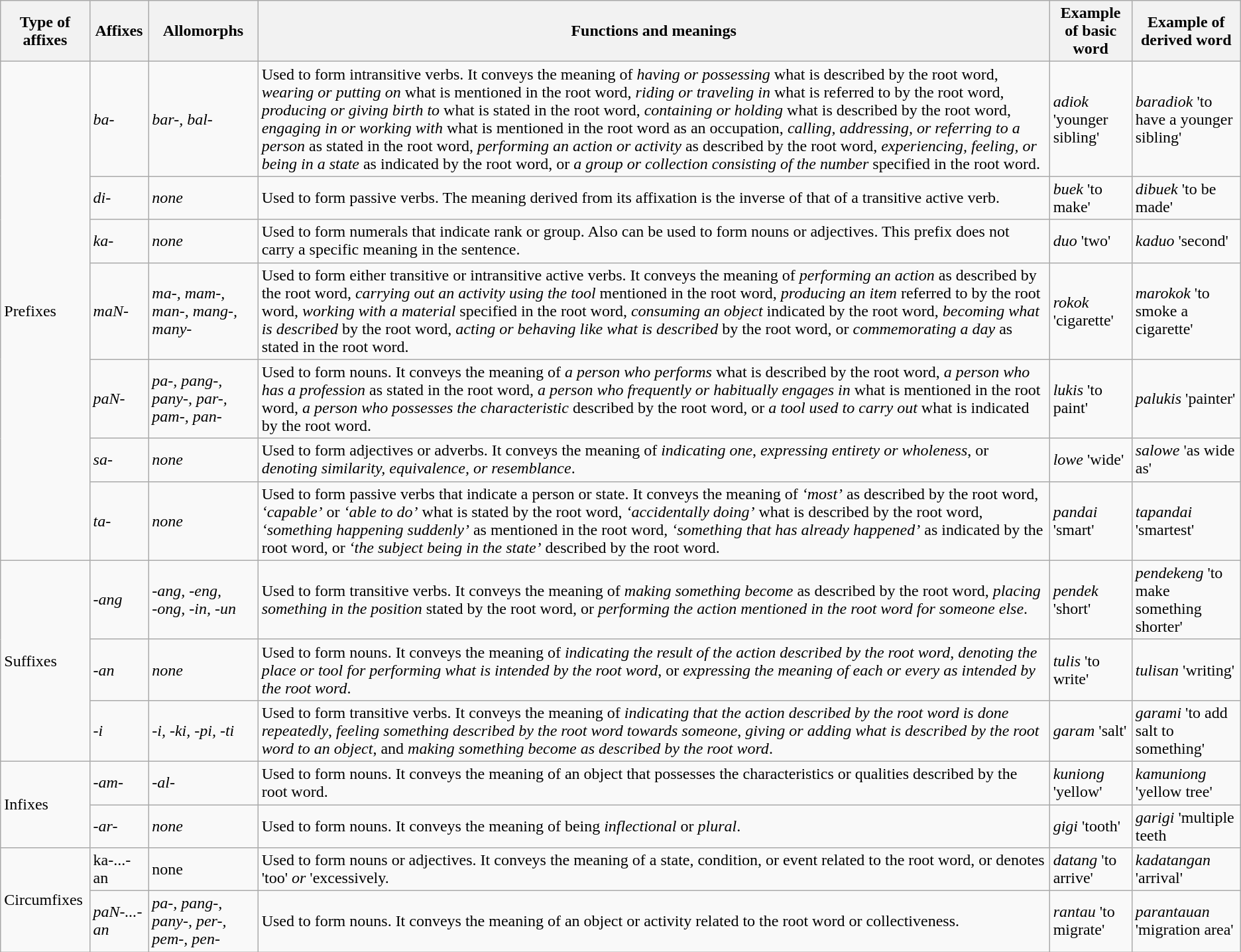<table class="wikitable">
<tr>
<th>Type of affixes</th>
<th>Affixes</th>
<th>Allomorphs</th>
<th>Functions and meanings</th>
<th>Example of basic word</th>
<th>Example of derived word</th>
</tr>
<tr>
<td rowspan="7">Prefixes</td>
<td><em>ba-</em></td>
<td><em>bar-, bal-</em></td>
<td>Used to form intransitive verbs. It conveys the meaning of <em>having or possessing</em> what is described by the root word, <em>wearing or putting on</em> what is mentioned in the root word, <em>riding or traveling in</em> what is referred to by the root word, <em>producing or giving birth to</em> what is stated in the root word, <em>containing or holding</em> what is described by the root word, <em>engaging in or working with</em> what is mentioned in the root word as an occupation, <em>calling, addressing, or referring to a person</em> as stated in the root word, <em>performing an action or activity</em> as described by the root word, <em>experiencing, feeling, or being in a state</em> as indicated by the root word, or <em>a group or collection consisting of the number</em> specified in the root word.</td>
<td><em>adiok</em> 'younger sibling'</td>
<td><em>baradiok</em> 'to have a younger sibling'</td>
</tr>
<tr>
<td><em>di-</em></td>
<td><em>none</em></td>
<td>Used to form passive verbs. The meaning derived from its affixation is the inverse of that of a transitive active verb.</td>
<td><em>buek</em> 'to make'</td>
<td><em>dibuek</em> 'to be made'</td>
</tr>
<tr>
<td><em>ka-</em></td>
<td><em>none</em></td>
<td>Used to form numerals that indicate rank or group. Also can be used to form nouns or adjectives. This prefix does not carry a specific meaning in the sentence.</td>
<td><em>duo</em> 'two'</td>
<td><em>kaduo</em> 'second'</td>
</tr>
<tr>
<td><em>maN-</em></td>
<td><em>ma-, mam-, man-, mang-, many-</em></td>
<td>Used to form either transitive or intransitive active verbs. It conveys the meaning of <em>performing an action</em> as described by the root word, <em>carrying out an activity using the tool</em> mentioned in the root word, <em>producing an item</em> referred to by the root word, <em>working with a material</em> specified in the root word, <em>consuming an object</em> indicated by the root word, <em>becoming what is described</em> by the root word, <em>acting or behaving like what is described</em> by the root word, or <em>commemorating a day</em> as stated in the root word.</td>
<td><em>rokok</em> 'cigarette'</td>
<td><em>marokok</em> 'to smoke a cigarette'</td>
</tr>
<tr>
<td><em>paN-</em></td>
<td><em>pa-, pang-, pany-, par-, pam-, pan-</em></td>
<td>Used to form nouns. It conveys the meaning of <em>a person who performs</em> what is described by the root word, <em>a person who has a profession</em> as stated in the root word, <em>a person who frequently or habitually engages in</em> what is mentioned in the root word, <em>a person who possesses the characteristic</em> described by the root word, or <em>a tool used to carry out</em> what is indicated by the root word.</td>
<td><em>lukis</em> 'to paint'</td>
<td><em>palukis</em> 'painter'</td>
</tr>
<tr>
<td><em>sa-</em></td>
<td><em>none</em></td>
<td>Used to form adjectives or adverbs. It conveys the meaning of <em>indicating one</em>, <em>expressing entirety or wholeness</em>, or <em>denoting similarity, equivalence, or resemblance</em>.</td>
<td><em>lowe</em> 'wide'</td>
<td><em>salowe</em> 'as wide as'</td>
</tr>
<tr>
<td><em>ta-</em></td>
<td><em>none</em></td>
<td>Used to form passive verbs that indicate a person or state. It conveys the meaning of <em>‘most’</em> as described by the root word, <em>‘capable’</em> or <em>‘able to do’</em> what is stated by the root word, <em>‘accidentally doing’</em> what is described by the root word, <em>‘something happening suddenly’</em> as mentioned in the root word, <em>‘something that has already happened’</em> as indicated by the root word, or <em>‘the subject being in the state’</em> described by the root word.</td>
<td><em>pandai</em> 'smart'</td>
<td><em>tapandai</em> 'smartest'</td>
</tr>
<tr>
<td rowspan="3">Suffixes</td>
<td><em>-ang</em></td>
<td><em>-ang, -eng,</em><br><em>-ong, -in, -un</em></td>
<td>Used to form transitive verbs. It conveys the meaning of <em>making something become</em> as described by the root word, <em>placing something in the position</em> stated by the root word, or <em>performing the action mentioned in the root word for someone else</em>.</td>
<td><em>pendek</em> 'short'</td>
<td><em>pendekeng</em> 'to make something shorter'</td>
</tr>
<tr>
<td><em>-an</em></td>
<td><em>none</em></td>
<td>Used to form nouns. It conveys the meaning of <em>indicating the result of the action described by the root word</em>, <em>denoting the place or tool for performing what is intended by the root word</em>, or <em>expressing the meaning of each or every as intended by the root word</em>.</td>
<td><em>tulis</em> 'to write'</td>
<td><em>tulisan</em> 'writing'</td>
</tr>
<tr>
<td><em>-i</em></td>
<td><em>-i, -ki, -pi, -ti</em></td>
<td>Used to form transitive verbs. It conveys the meaning of <em>indicating that the action described by the root word is done repeatedly</em>, <em>feeling something described by the root word towards someone</em>, <em>giving or adding what is described by the root word to an object</em>, and <em>making something become as described by the root word</em>.</td>
<td><em>garam</em> 'salt'</td>
<td><em>garami</em> 'to add salt to something'</td>
</tr>
<tr>
<td rowspan="2">Infixes</td>
<td><em>-am-</em></td>
<td><em>-al-</em></td>
<td>Used to form nouns. It conveys the meaning of an object that possesses the characteristics or qualities described by the root word.</td>
<td><em>kuniong</em> 'yellow'</td>
<td><em>kamuniong</em> 'yellow tree'</td>
</tr>
<tr>
<td><em>-ar-</em></td>
<td><em>none</em></td>
<td>Used to form nouns. It conveys the meaning of being <em>inflectional</em> or <em>plural</em>.</td>
<td><em>gigi</em> 'tooth'</td>
<td><em>garigi</em> 'multiple teeth<em><strong></td>
</tr>
<tr>
<td rowspan="2">Circumfixes</td>
<td></em>ka-...-an<em></td>
<td></em>none<em></td>
<td>Used to form nouns or adjectives. It conveys the meaning of a state, condition, or event related to the root word, or denotes </em>'too'<em> or </em>'excessively</strong>.</td>
<td><em>datang</em> 'to arrive'</td>
<td><em>kadatangan</em> 'arrival'</td>
</tr>
<tr>
<td><em>paN-...-an</em></td>
<td><em>pa-, pang-, pany-, per-, pem-, pen-</em></td>
<td>Used to form nouns. It conveys the meaning of an object or activity related to the root word or collectiveness.</td>
<td><em>rantau</em> 'to migrate'</td>
<td><em>parantauan</em> 'migration area'</td>
</tr>
</table>
